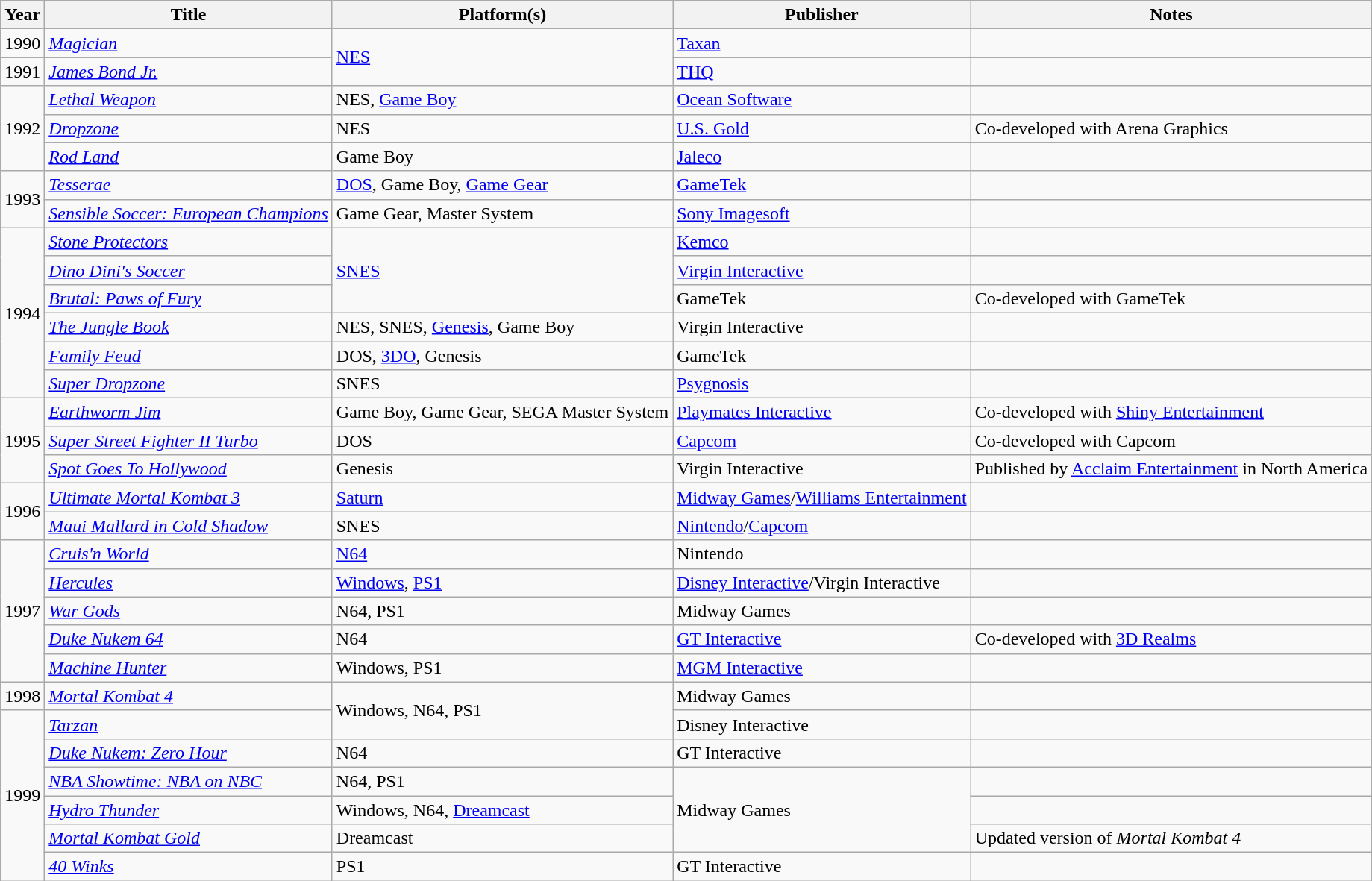<table class="wikitable sortable">
<tr>
<th>Year</th>
<th>Title</th>
<th>Platform(s)</th>
<th>Publisher</th>
<th>Notes</th>
</tr>
<tr>
<td>1990</td>
<td><a href='#'><em>Magician</em></a></td>
<td rowspan="2"><a href='#'>NES</a></td>
<td><a href='#'>Taxan</a></td>
<td></td>
</tr>
<tr>
<td>1991</td>
<td><a href='#'><em>James Bond Jr.</em></a></td>
<td><a href='#'>THQ</a></td>
<td></td>
</tr>
<tr>
<td rowspan="3">1992</td>
<td><a href='#'><em>Lethal Weapon</em></a></td>
<td>NES, <a href='#'>Game Boy</a></td>
<td><a href='#'>Ocean Software</a></td>
<td></td>
</tr>
<tr>
<td><em><a href='#'>Dropzone</a></em></td>
<td>NES</td>
<td><a href='#'>U.S. Gold</a></td>
<td>Co-developed with Arena Graphics</td>
</tr>
<tr>
<td><em><a href='#'>Rod Land</a></em></td>
<td>Game Boy</td>
<td><a href='#'>Jaleco</a></td>
<td></td>
</tr>
<tr>
<td rowspan="2">1993</td>
<td><a href='#'><em>Tesserae</em></a></td>
<td><a href='#'>DOS</a>, Game Boy, <a href='#'>Game Gear</a></td>
<td><a href='#'>GameTek</a></td>
<td></td>
</tr>
<tr>
<td><a href='#'><em>Sensible Soccer: European Champions</em></a></td>
<td>Game Gear, Master System</td>
<td><a href='#'>Sony Imagesoft</a></td>
<td></td>
</tr>
<tr>
<td rowspan="6">1994</td>
<td><a href='#'><em>Stone Protectors</em></a></td>
<td rowspan="3"><a href='#'>SNES</a></td>
<td><a href='#'>Kemco</a></td>
<td></td>
</tr>
<tr>
<td><em><a href='#'>Dino Dini's Soccer</a></em></td>
<td><a href='#'>Virgin Interactive</a></td>
<td></td>
</tr>
<tr>
<td><em><a href='#'>Brutal: Paws of Fury</a></em></td>
<td>GameTek</td>
<td>Co-developed with GameTek</td>
</tr>
<tr>
<td><em><a href='#'>The Jungle Book</a></em></td>
<td>NES, SNES, <a href='#'>Genesis</a>, Game Boy</td>
<td>Virgin Interactive</td>
<td></td>
</tr>
<tr>
<td><a href='#'><em>Family Feud</em></a></td>
<td>DOS, <a href='#'>3DO</a>, Genesis</td>
<td>GameTek</td>
<td></td>
</tr>
<tr>
<td><em><a href='#'>Super Dropzone</a></em></td>
<td>SNES</td>
<td><a href='#'>Psygnosis</a></td>
<td></td>
</tr>
<tr>
<td rowspan="3">1995</td>
<td><a href='#'><em>Earthworm Jim</em></a></td>
<td>Game Boy, Game Gear, SEGA Master System</td>
<td><a href='#'>Playmates Interactive</a></td>
<td>Co-developed with <a href='#'>Shiny Entertainment</a></td>
</tr>
<tr>
<td><em><a href='#'>Super Street Fighter II Turbo</a></em></td>
<td>DOS</td>
<td><a href='#'>Capcom</a></td>
<td>Co-developed with Capcom</td>
</tr>
<tr>
<td><em><a href='#'>Spot Goes To Hollywood</a></em></td>
<td>Genesis</td>
<td>Virgin Interactive</td>
<td>Published by <a href='#'>Acclaim Entertainment</a> in North America</td>
</tr>
<tr>
<td rowspan="2">1996</td>
<td><em><a href='#'>Ultimate Mortal Kombat 3</a></em></td>
<td><a href='#'>Saturn</a></td>
<td><a href='#'>Midway Games</a>/<a href='#'>Williams Entertainment</a></td>
<td></td>
</tr>
<tr>
<td><em><a href='#'>Maui Mallard in Cold Shadow</a></em></td>
<td>SNES</td>
<td><a href='#'>Nintendo</a>/<a href='#'>Capcom</a></td>
<td></td>
</tr>
<tr>
<td rowspan="5">1997</td>
<td><em><a href='#'>Cruis'n World</a></em></td>
<td><a href='#'>N64</a></td>
<td>Nintendo</td>
<td></td>
</tr>
<tr>
<td><a href='#'><em>Hercules</em></a></td>
<td><a href='#'>Windows</a>, <a href='#'>PS1</a></td>
<td><a href='#'>Disney Interactive</a>/Virgin Interactive</td>
<td></td>
</tr>
<tr>
<td><a href='#'><em>War Gods</em></a></td>
<td>N64, PS1</td>
<td>Midway Games</td>
<td></td>
</tr>
<tr>
<td><a href='#'><em>Duke Nukem 64</em></a></td>
<td>N64</td>
<td><a href='#'>GT Interactive</a></td>
<td>Co-developed with <a href='#'>3D Realms</a></td>
</tr>
<tr>
<td><em><a href='#'>Machine Hunter</a></em></td>
<td>Windows, PS1</td>
<td><a href='#'>MGM Interactive</a></td>
<td></td>
</tr>
<tr>
<td>1998</td>
<td><em><a href='#'>Mortal Kombat 4</a></em></td>
<td rowspan="2">Windows, N64, PS1</td>
<td>Midway Games</td>
<td></td>
</tr>
<tr>
<td rowspan="6">1999</td>
<td><a href='#'><em>Tarzan</em></a></td>
<td>Disney Interactive</td>
<td></td>
</tr>
<tr>
<td><em><a href='#'>Duke Nukem: Zero Hour</a></em></td>
<td>N64</td>
<td>GT Interactive</td>
<td></td>
</tr>
<tr>
<td><em><a href='#'>NBA Showtime: NBA on NBC</a></em></td>
<td>N64, PS1</td>
<td rowspan="3">Midway Games</td>
<td></td>
</tr>
<tr>
<td><em><a href='#'>Hydro Thunder</a></em></td>
<td>Windows, N64, <a href='#'>Dreamcast</a></td>
<td></td>
</tr>
<tr>
<td><em><a href='#'>Mortal Kombat Gold</a></em></td>
<td>Dreamcast</td>
<td>Updated version of <em>Mortal Kombat 4</em></td>
</tr>
<tr>
<td><a href='#'><em>40 Winks</em></a></td>
<td>PS1</td>
<td>GT Interactive</td>
<td></td>
</tr>
</table>
